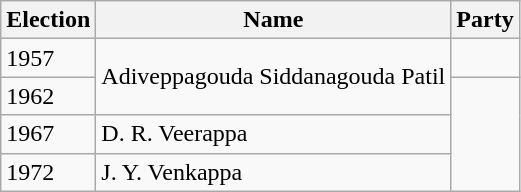<table class="wikitable">
<tr>
<th>Election</th>
<th>Name</th>
<th colspan=2>Party</th>
</tr>
<tr>
<td>1957</td>
<td rowspan=2>Adiveppagouda Siddanagouda Patil</td>
<td></td>
</tr>
<tr>
<td>1962</td>
</tr>
<tr>
<td>1967</td>
<td>D. R. Veerappa</td>
</tr>
<tr>
<td>1972</td>
<td>J. Y. Venkappa</td>
</tr>
</table>
